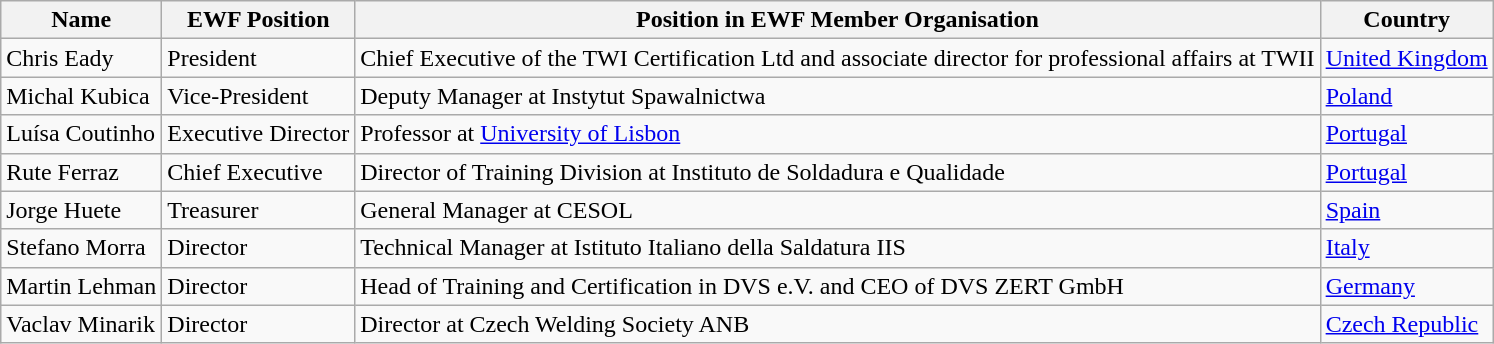<table class="wikitable">
<tr>
<th>Name</th>
<th>EWF Position</th>
<th>Position in EWF Member Organisation</th>
<th>Country</th>
</tr>
<tr>
<td>Chris Eady</td>
<td>President</td>
<td>Chief Executive of the TWI Certification Ltd and associate director for professional affairs at TWII</td>
<td><a href='#'>United Kingdom</a></td>
</tr>
<tr>
<td>Michal Kubica</td>
<td>Vice-President</td>
<td>Deputy Manager at Instytut Spawalnictwa</td>
<td><a href='#'>Poland</a></td>
</tr>
<tr>
<td>Luísa Coutinho</td>
<td>Executive Director</td>
<td>Professor at <a href='#'>University of Lisbon</a></td>
<td><a href='#'>Portugal</a></td>
</tr>
<tr>
<td>Rute Ferraz</td>
<td>Chief Executive</td>
<td>Director of Training Division at Instituto de Soldadura e Qualidade</td>
<td><a href='#'>Portugal</a></td>
</tr>
<tr>
<td>Jorge Huete</td>
<td>Treasurer</td>
<td>General Manager at CESOL</td>
<td><a href='#'>Spain</a></td>
</tr>
<tr>
<td>Stefano Morra</td>
<td>Director</td>
<td>Technical Manager at Istituto Italiano della Saldatura IIS</td>
<td><a href='#'>Italy</a></td>
</tr>
<tr>
<td>Martin Lehman</td>
<td>Director</td>
<td>Head of Training and Certification in DVS e.V. and CEO of DVS ZERT GmbH</td>
<td><a href='#'>Germany</a></td>
</tr>
<tr>
<td>Vaclav Minarik</td>
<td>Director</td>
<td>Director at Czech Welding Society ANB</td>
<td><a href='#'>Czech Republic</a></td>
</tr>
</table>
